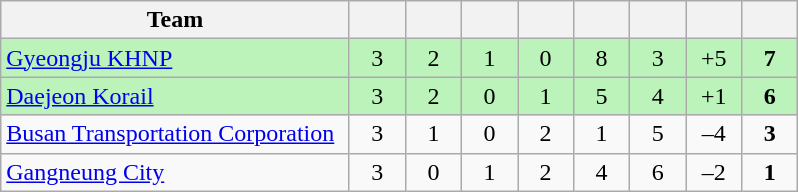<table class="wikitable" style="text-align:center;">
<tr>
<th width=225>Team</th>
<th width=30></th>
<th width=30></th>
<th width=30></th>
<th width=30></th>
<th width=30></th>
<th width=30></th>
<th width=30></th>
<th width=30></th>
</tr>
<tr bgcolor=#bbf3bb>
<td align=left><a href='#'>Gyeongju KHNP</a></td>
<td>3</td>
<td>2</td>
<td>1</td>
<td>0</td>
<td>8</td>
<td>3</td>
<td>+5</td>
<td><strong>7</strong></td>
</tr>
<tr bgcolor=#bbf3bb>
<td align=left><a href='#'>Daejeon Korail</a></td>
<td>3</td>
<td>2</td>
<td>0</td>
<td>1</td>
<td>5</td>
<td>4</td>
<td>+1</td>
<td><strong>6</strong></td>
</tr>
<tr>
<td align=left><a href='#'>Busan Transportation Corporation</a></td>
<td>3</td>
<td>1</td>
<td>0</td>
<td>2</td>
<td>1</td>
<td>5</td>
<td>–4</td>
<td><strong>3</strong></td>
</tr>
<tr>
<td align=left><a href='#'>Gangneung City</a></td>
<td>3</td>
<td>0</td>
<td>1</td>
<td>2</td>
<td>4</td>
<td>6</td>
<td>–2</td>
<td><strong>1</strong></td>
</tr>
</table>
